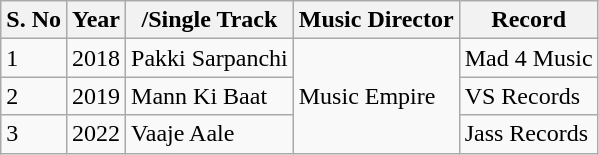<table class="wikitable">
<tr>
<th scope="col">S. No</th>
<th scope="col">Year</th>
<th scope="col">/Single Track</th>
<th scope="col">Music Director</th>
<th scope="col">Record</th>
</tr>
<tr>
<td>1</td>
<td>2018</td>
<td>Pakki Sarpanchi</td>
<td rowspan="3">Music Empire</td>
<td>Mad 4 Music</td>
</tr>
<tr>
<td>2</td>
<td>2019</td>
<td>Mann Ki Baat</td>
<td>VS Records</td>
</tr>
<tr>
<td>3</td>
<td>2022</td>
<td>Vaaje Aale</td>
<td>Jass Records</td>
</tr>
</table>
